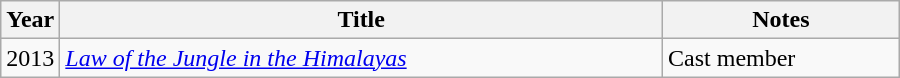<table class="wikitable" style="width:600px">
<tr>
<th width=10>Year</th>
<th>Title</th>
<th>Notes</th>
</tr>
<tr>
<td>2013</td>
<td><em><a href='#'>Law of the Jungle in the Himalayas</a></em></td>
<td>Cast member</td>
</tr>
</table>
